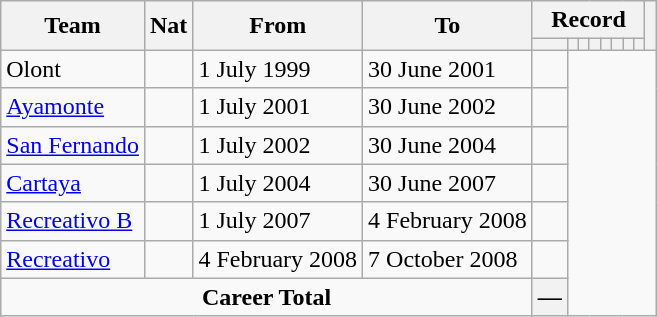<table class="wikitable" style="text-align: center">
<tr>
<th rowspan="2">Team</th>
<th rowspan="2">Nat</th>
<th rowspan="2">From</th>
<th rowspan="2">To</th>
<th colspan="8">Record</th>
<th rowspan=2></th>
</tr>
<tr>
<th></th>
<th></th>
<th></th>
<th></th>
<th></th>
<th></th>
<th></th>
<th></th>
</tr>
<tr>
<td align="left">Olont</td>
<td></td>
<td align=left>1 July 1999</td>
<td align=left>30 June 2001<br></td>
<td></td>
</tr>
<tr>
<td align="left"><a href='#'>Ayamonte</a></td>
<td></td>
<td align=left>1 July 2001</td>
<td align=left>30 June 2002<br></td>
<td></td>
</tr>
<tr>
<td align="left"><a href='#'>San Fernando</a></td>
<td></td>
<td align=left>1 July 2002</td>
<td align=left>30 June 2004<br></td>
<td></td>
</tr>
<tr>
<td align="left"><a href='#'>Cartaya</a></td>
<td></td>
<td align=left>1 July 2004</td>
<td align=left>30 June 2007<br></td>
<td></td>
</tr>
<tr>
<td align="left"><a href='#'>Recreativo B</a></td>
<td></td>
<td align=left>1 July 2007</td>
<td align=left>4 February 2008<br></td>
<td></td>
</tr>
<tr>
<td align="left"><a href='#'>Recreativo</a></td>
<td></td>
<td align=left>4 February 2008</td>
<td align=left>7 October 2008<br></td>
<td></td>
</tr>
<tr>
<td colspan=4><strong>Career Total</strong><br></td>
<th>—</th>
</tr>
</table>
